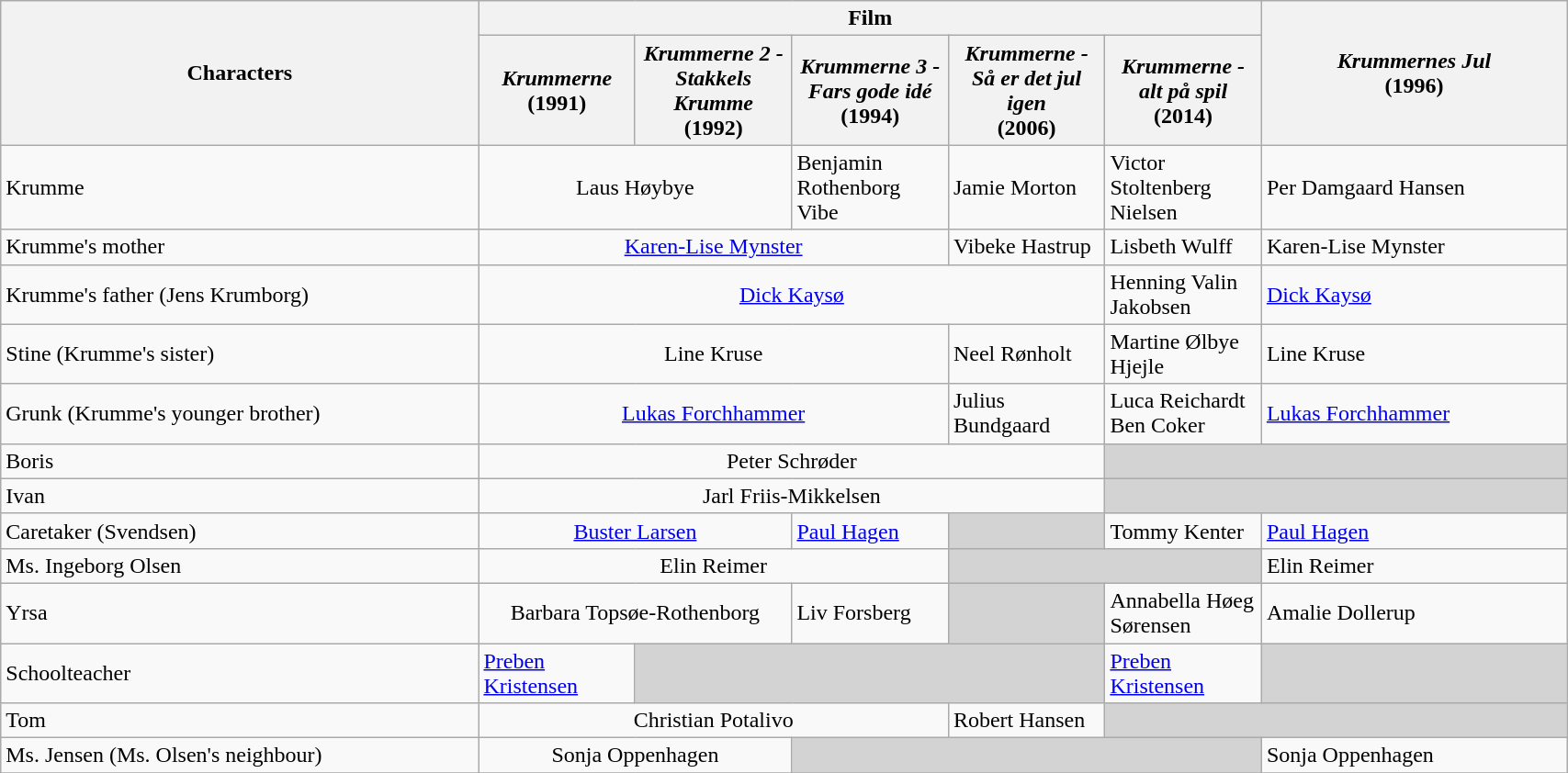<table class="wikitable" width=90%>
<tr>
<th rowspan="2">Characters</th>
<th colspan="5" style="text-align:center;">Film</th>
<th rowspan="2"><em>Krummernes Jul</em> <br> (1996) <br></th>
</tr>
<tr>
<th style="text-align:center; width:10%;"><em>Krummerne</em> <br> (1991)</th>
<th style="text-align:center; width:10%;"><em>Krummerne 2 - Stakkels Krumme</em> <br> (1992)</th>
<th style="text-align:center; width:10%;"><em>Krummerne 3 - Fars gode idé</em> <br> (1994)</th>
<th style="text-align:center; width:10%;"><em>Krummerne - Så er det jul igen</em> <br> (2006)</th>
<th style="text-align:center; width:10%;"><em>Krummerne - alt på spil</em> <br> (2014)</th>
</tr>
<tr>
<td>Krumme</td>
<td colspan="2" style="text-align:center;">Laus Høybye</td>
<td>Benjamin Rothenborg Vibe</td>
<td>Jamie Morton</td>
<td>Victor Stoltenberg Nielsen</td>
<td>Per Damgaard Hansen</td>
</tr>
<tr>
<td>Krumme's mother</td>
<td colspan="3" style="text-align:center;"><a href='#'>Karen-Lise Mynster</a></td>
<td>Vibeke Hastrup</td>
<td>Lisbeth Wulff</td>
<td>Karen-Lise Mynster</td>
</tr>
<tr>
<td>Krumme's father (Jens Krumborg)</td>
<td colspan="4" style="text-align:center;"><a href='#'>Dick Kaysø</a></td>
<td>Henning Valin Jakobsen</td>
<td><a href='#'>Dick Kaysø</a></td>
</tr>
<tr>
<td>Stine (Krumme's sister)</td>
<td colspan="3" style="text-align:center;">Line Kruse</td>
<td>Neel Rønholt</td>
<td>Martine Ølbye Hjejle</td>
<td>Line Kruse</td>
</tr>
<tr>
<td>Grunk (Krumme's younger brother)</td>
<td colspan="3" style="text-align:center;"><a href='#'>Lukas Forchhammer</a></td>
<td>Julius Bundgaard</td>
<td>Luca Reichardt Ben Coker</td>
<td><a href='#'>Lukas Forchhammer</a></td>
</tr>
<tr>
<td>Boris</td>
<td colspan="4" style="text-align:center;">Peter Schrøder</td>
<td colspan="2" style="background:lightgrey;"></td>
</tr>
<tr>
<td>Ivan</td>
<td colspan="4" style="text-align:center;">Jarl Friis-Mikkelsen</td>
<td colspan="2" style="background:lightgrey;"></td>
</tr>
<tr>
<td>Caretaker (Svendsen)</td>
<td colspan="2" style="text-align:center;"><a href='#'>Buster Larsen</a></td>
<td><a href='#'>Paul Hagen</a></td>
<td style="background:lightgrey;"></td>
<td>Tommy Kenter</td>
<td><a href='#'>Paul Hagen</a></td>
</tr>
<tr>
<td>Ms. Ingeborg Olsen</td>
<td colspan="3" style="text-align:center;">Elin Reimer</td>
<td colspan="2" style="background:lightgrey;"></td>
<td>Elin Reimer</td>
</tr>
<tr>
<td>Yrsa</td>
<td colspan="2" style="text-align:center;">Barbara Topsøe-Rothenborg</td>
<td>Liv Forsberg</td>
<td style="background:lightgrey;"></td>
<td>Annabella Høeg Sørensen</td>
<td>Amalie Dollerup</td>
</tr>
<tr>
<td>Schoolteacher</td>
<td><a href='#'>Preben Kristensen</a></td>
<td colspan="3" style="background:lightgrey;"></td>
<td><a href='#'>Preben Kristensen</a></td>
<td style="background:lightgrey;"></td>
</tr>
<tr>
<td>Tom</td>
<td colspan="3" style="text-align:center;">Christian Potalivo</td>
<td>Robert Hansen</td>
<td colspan="3"  style="background:lightgrey;"></td>
</tr>
<tr>
<td>Ms. Jensen (Ms. Olsen's neighbour)</td>
<td colspan="2" style="text-align:center;">Sonja Oppenhagen</td>
<td colspan="3" style="background:lightgrey;"></td>
<td>Sonja Oppenhagen</td>
</tr>
<tr>
</tr>
</table>
